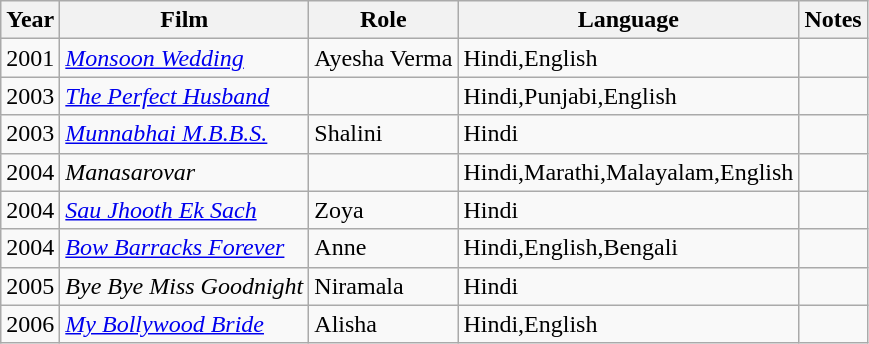<table class="wikitable">
<tr>
<th>Year</th>
<th>Film</th>
<th>Role</th>
<th>Language</th>
<th>Notes</th>
</tr>
<tr>
<td>2001</td>
<td><em><a href='#'>Monsoon Wedding</a></em></td>
<td>Ayesha Verma</td>
<td>Hindi,English</td>
<td></td>
</tr>
<tr>
<td>2003</td>
<td><a href='#'><em>The Perfect Husband</em></a></td>
<td></td>
<td>Hindi,Punjabi,English</td>
<td></td>
</tr>
<tr>
<td>2003</td>
<td><em><a href='#'>Munnabhai M.B.B.S.</a></em></td>
<td>Shalini</td>
<td>Hindi</td>
<td></td>
</tr>
<tr>
<td>2004</td>
<td><em>Manasarovar</em></td>
<td></td>
<td>Hindi,Marathi,Malayalam,English</td>
<td></td>
</tr>
<tr>
<td>2004</td>
<td><em><a href='#'>Sau Jhooth Ek Sach</a></em></td>
<td>Zoya</td>
<td>Hindi</td>
<td></td>
</tr>
<tr>
<td>2004</td>
<td><em><a href='#'>Bow Barracks Forever</a></em></td>
<td>Anne</td>
<td>Hindi,English,Bengali</td>
<td></td>
</tr>
<tr>
<td>2005</td>
<td><em>Bye Bye Miss Goodnight</em></td>
<td>Niramala</td>
<td>Hindi</td>
<td></td>
</tr>
<tr>
<td>2006</td>
<td><em><a href='#'>My Bollywood Bride</a></em></td>
<td>Alisha</td>
<td>Hindi,English</td>
<td></td>
</tr>
</table>
